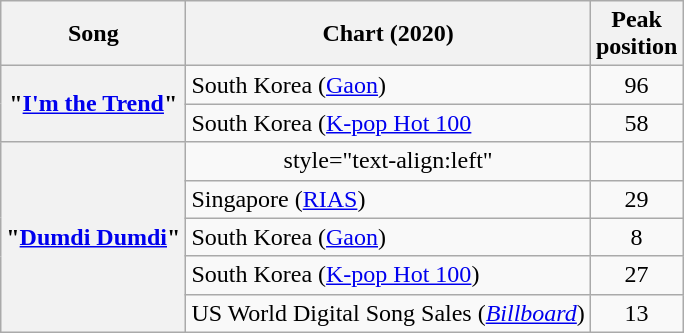<table class="wikitable plainrowheaders" style="text-align:center">
<tr>
<th scope="col">Song</th>
<th scope="col">Chart (2020)</th>
<th scope="col">Peak<br>position</th>
</tr>
<tr>
<th scope="row" rowspan="2">"<a href='#'>I'm the Trend</a>"</th>
<td style="text-align:left">South Korea (<a href='#'>Gaon</a>)</td>
<td>96</td>
</tr>
<tr>
<td style="text-align:left">South Korea (<a href='#'>K-pop Hot 100</a></td>
<td>58</td>
</tr>
<tr>
<th scope="row" rowspan="5">"<a href='#'>Dumdi Dumdi</a>"</th>
<td>style="text-align:left" </td>
</tr>
<tr>
<td style="text-align:left">Singapore (<a href='#'>RIAS</a>)</td>
<td>29</td>
</tr>
<tr>
<td style="text-align:left">South Korea (<a href='#'>Gaon</a>)</td>
<td>8</td>
</tr>
<tr>
<td style="text-align:left">South Korea (<a href='#'>K-pop Hot 100</a>)</td>
<td>27</td>
</tr>
<tr>
<td style="text-align:left">US World Digital Song Sales (<em><a href='#'>Billboard</a></em>)</td>
<td>13</td>
</tr>
</table>
